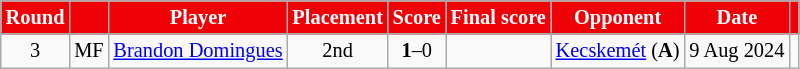<table class="wikitable" style="text-align:center; font-size:85%;">
<tr>
<th style="background-color:#ee0107; color:#ffffff;">Round</th>
<th style="background-color:#ee0107; color:#ffffff;"></th>
<th style="background-color:#ee0107; color:#ffffff;">Player</th>
<th style="background-color:#ee0107; color:#ffffff;">Placement</th>
<th style="background-color:#ee0107; color:#ffffff;">Score</th>
<th style="background-color:#ee0107; color:#ffffff;">Final score</th>
<th style="background-color:#ee0107; color:#ffffff;">Opponent</th>
<th style="background-color:#ee0107; color:#ffffff;">Date</th>
<th style="background-color:#ee0107; color:#ffffff;" class="unsortable"></th>
</tr>
<tr>
<td>3</td>
<td>MF</td>
<td style="text-align:left;" data-sort-value="Domingues"> <a href='#'>Brandon Domingues</a></td>
<td>2nd</td>
<td><strong>1</strong>–0</td>
<td></td>
<td style="text-align:left;"><a href='#'>Kecskemét</a> (<strong>A</strong>)</td>
<td data-sort-value="1">9 Aug 2024</td>
<td></td>
</tr>
</table>
